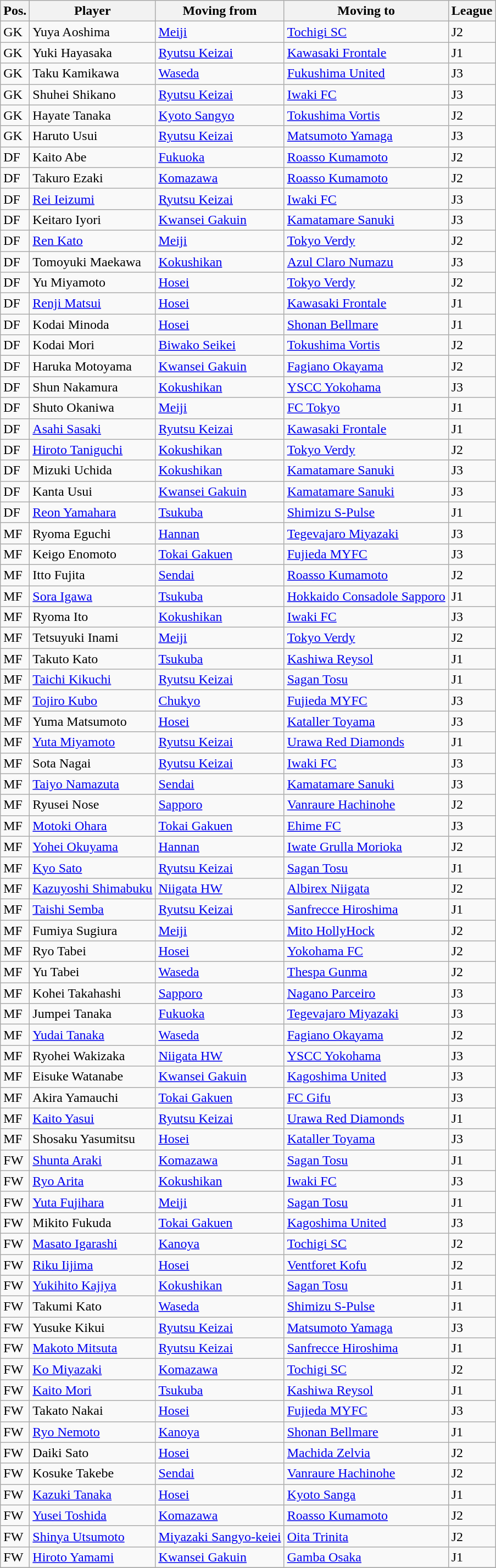<table class="wikitable sortable" style="text-align:left">
<tr>
<th>Pos.</th>
<th>Player</th>
<th>Moving from</th>
<th>Moving to</th>
<th>League</th>
</tr>
<tr>
<td>GK</td>
<td>Yuya Aoshima</td>
<td><a href='#'>Meiji</a></td>
<td><a href='#'>Tochigi SC</a></td>
<td>J2</td>
</tr>
<tr>
<td>GK</td>
<td>Yuki Hayasaka</td>
<td><a href='#'>Ryutsu Keizai</a></td>
<td><a href='#'>Kawasaki Frontale</a></td>
<td>J1</td>
</tr>
<tr>
<td>GK</td>
<td>Taku Kamikawa</td>
<td><a href='#'>Waseda</a></td>
<td><a href='#'>Fukushima United</a></td>
<td>J3</td>
</tr>
<tr>
<td>GK</td>
<td>Shuhei Shikano</td>
<td><a href='#'>Ryutsu Keizai</a></td>
<td><a href='#'>Iwaki FC</a></td>
<td>J3</td>
</tr>
<tr>
<td>GK</td>
<td>Hayate Tanaka</td>
<td><a href='#'>Kyoto Sangyo</a></td>
<td><a href='#'>Tokushima Vortis</a></td>
<td>J2</td>
</tr>
<tr>
<td>GK</td>
<td>Haruto Usui</td>
<td><a href='#'>Ryutsu Keizai</a></td>
<td><a href='#'>Matsumoto Yamaga</a></td>
<td>J3</td>
</tr>
<tr>
<td>DF</td>
<td>Kaito Abe</td>
<td><a href='#'>Fukuoka</a></td>
<td><a href='#'>Roasso Kumamoto</a></td>
<td>J2</td>
</tr>
<tr>
<td>DF</td>
<td>Takuro Ezaki</td>
<td><a href='#'>Komazawa</a></td>
<td><a href='#'>Roasso Kumamoto</a></td>
<td>J2</td>
</tr>
<tr>
<td>DF</td>
<td><a href='#'>Rei Ieizumi</a></td>
<td><a href='#'>Ryutsu Keizai</a></td>
<td><a href='#'>Iwaki FC</a></td>
<td>J3</td>
</tr>
<tr>
<td>DF</td>
<td>Keitaro Iyori</td>
<td><a href='#'>Kwansei Gakuin</a></td>
<td><a href='#'>Kamatamare Sanuki</a></td>
<td>J3</td>
</tr>
<tr>
<td>DF</td>
<td><a href='#'>Ren Kato</a></td>
<td><a href='#'>Meiji</a></td>
<td><a href='#'>Tokyo Verdy</a></td>
<td>J2</td>
</tr>
<tr>
<td>DF</td>
<td>Tomoyuki Maekawa</td>
<td><a href='#'>Kokushikan</a></td>
<td><a href='#'>Azul Claro Numazu</a></td>
<td>J3</td>
</tr>
<tr>
<td>DF</td>
<td>Yu Miyamoto</td>
<td><a href='#'>Hosei</a></td>
<td><a href='#'>Tokyo Verdy</a></td>
<td>J2</td>
</tr>
<tr>
<td>DF</td>
<td><a href='#'>Renji Matsui</a></td>
<td><a href='#'>Hosei</a></td>
<td><a href='#'>Kawasaki Frontale</a></td>
<td>J1</td>
</tr>
<tr>
<td>DF</td>
<td>Kodai Minoda</td>
<td><a href='#'>Hosei</a></td>
<td><a href='#'>Shonan Bellmare</a></td>
<td>J1</td>
</tr>
<tr>
<td>DF</td>
<td>Kodai Mori</td>
<td><a href='#'>Biwako Seikei</a></td>
<td><a href='#'>Tokushima Vortis</a></td>
<td>J2</td>
</tr>
<tr>
<td>DF</td>
<td>Haruka Motoyama</td>
<td><a href='#'>Kwansei Gakuin</a></td>
<td><a href='#'>Fagiano Okayama</a></td>
<td>J2</td>
</tr>
<tr>
<td>DF</td>
<td>Shun Nakamura</td>
<td><a href='#'>Kokushikan</a></td>
<td><a href='#'>YSCC Yokohama</a></td>
<td>J3</td>
</tr>
<tr>
<td>DF</td>
<td>Shuto Okaniwa</td>
<td><a href='#'>Meiji</a></td>
<td><a href='#'>FC Tokyo</a></td>
<td>J1</td>
</tr>
<tr>
<td>DF</td>
<td><a href='#'>Asahi Sasaki</a></td>
<td><a href='#'>Ryutsu Keizai</a></td>
<td><a href='#'>Kawasaki Frontale</a></td>
<td>J1</td>
</tr>
<tr>
<td>DF</td>
<td><a href='#'>Hiroto Taniguchi</a></td>
<td><a href='#'>Kokushikan</a></td>
<td><a href='#'>Tokyo Verdy</a></td>
<td>J2</td>
</tr>
<tr>
<td>DF</td>
<td>Mizuki Uchida</td>
<td><a href='#'>Kokushikan</a></td>
<td><a href='#'>Kamatamare Sanuki</a></td>
<td>J3</td>
</tr>
<tr>
<td>DF</td>
<td>Kanta Usui</td>
<td><a href='#'>Kwansei Gakuin</a></td>
<td><a href='#'>Kamatamare Sanuki</a></td>
<td>J3</td>
</tr>
<tr>
<td>DF</td>
<td><a href='#'>Reon Yamahara</a></td>
<td><a href='#'>Tsukuba</a></td>
<td><a href='#'>Shimizu S-Pulse</a></td>
<td>J1</td>
</tr>
<tr>
<td>MF</td>
<td>Ryoma Eguchi</td>
<td><a href='#'>Hannan</a></td>
<td><a href='#'>Tegevajaro Miyazaki</a></td>
<td>J3</td>
</tr>
<tr>
<td>MF</td>
<td>Keigo Enomoto</td>
<td><a href='#'>Tokai Gakuen</a></td>
<td><a href='#'>Fujieda MYFC</a></td>
<td>J3</td>
</tr>
<tr>
<td>MF</td>
<td>Itto Fujita</td>
<td><a href='#'>Sendai</a></td>
<td><a href='#'>Roasso Kumamoto</a></td>
<td>J2</td>
</tr>
<tr>
<td>MF</td>
<td><a href='#'>Sora Igawa</a></td>
<td><a href='#'>Tsukuba</a></td>
<td><a href='#'>Hokkaido Consadole Sapporo</a></td>
<td>J1</td>
</tr>
<tr>
<td>MF</td>
<td>Ryoma Ito</td>
<td><a href='#'>Kokushikan</a></td>
<td><a href='#'>Iwaki FC</a></td>
<td>J3</td>
</tr>
<tr>
<td>MF</td>
<td>Tetsuyuki Inami</td>
<td><a href='#'>Meiji</a></td>
<td><a href='#'>Tokyo Verdy</a></td>
<td>J2</td>
</tr>
<tr>
<td>MF</td>
<td>Takuto Kato</td>
<td><a href='#'>Tsukuba</a></td>
<td><a href='#'>Kashiwa Reysol</a></td>
<td>J1</td>
</tr>
<tr>
<td>MF</td>
<td><a href='#'>Taichi Kikuchi</a></td>
<td><a href='#'>Ryutsu Keizai</a></td>
<td><a href='#'>Sagan Tosu</a></td>
<td>J1</td>
</tr>
<tr>
<td>MF</td>
<td><a href='#'>Tojiro Kubo</a></td>
<td><a href='#'>Chukyo</a></td>
<td><a href='#'>Fujieda MYFC</a></td>
<td>J3</td>
</tr>
<tr>
<td>MF</td>
<td>Yuma Matsumoto</td>
<td><a href='#'>Hosei</a></td>
<td><a href='#'>Kataller Toyama</a></td>
<td>J3</td>
</tr>
<tr>
<td>MF</td>
<td><a href='#'>Yuta Miyamoto</a></td>
<td><a href='#'>Ryutsu Keizai</a></td>
<td><a href='#'>Urawa Red Diamonds</a></td>
<td>J1</td>
</tr>
<tr>
<td>MF</td>
<td>Sota Nagai</td>
<td><a href='#'>Ryutsu Keizai</a></td>
<td><a href='#'>Iwaki FC</a></td>
<td>J3</td>
</tr>
<tr>
<td>MF</td>
<td><a href='#'>Taiyo Namazuta</a></td>
<td><a href='#'>Sendai</a></td>
<td><a href='#'>Kamatamare Sanuki</a></td>
<td>J3</td>
</tr>
<tr>
<td>MF</td>
<td>Ryusei Nose</td>
<td><a href='#'>Sapporo</a></td>
<td><a href='#'>Vanraure Hachinohe</a></td>
<td>J2</td>
</tr>
<tr>
<td>MF</td>
<td><a href='#'>Motoki Ohara</a></td>
<td><a href='#'>Tokai Gakuen</a></td>
<td><a href='#'>Ehime FC</a></td>
<td>J3</td>
</tr>
<tr>
<td>MF</td>
<td><a href='#'>Yohei Okuyama</a></td>
<td><a href='#'>Hannan</a></td>
<td><a href='#'>Iwate Grulla Morioka</a></td>
<td>J2</td>
</tr>
<tr>
<td>MF</td>
<td><a href='#'>Kyo Sato</a></td>
<td><a href='#'>Ryutsu Keizai</a></td>
<td><a href='#'>Sagan Tosu</a></td>
<td>J1</td>
</tr>
<tr>
<td>MF</td>
<td><a href='#'>Kazuyoshi Shimabuku</a></td>
<td><a href='#'>Niigata HW</a></td>
<td><a href='#'>Albirex Niigata</a></td>
<td>J2</td>
</tr>
<tr>
<td>MF</td>
<td><a href='#'>Taishi Semba</a></td>
<td><a href='#'>Ryutsu Keizai</a></td>
<td><a href='#'>Sanfrecce Hiroshima</a></td>
<td>J1</td>
</tr>
<tr>
<td>MF</td>
<td>Fumiya Sugiura</td>
<td><a href='#'>Meiji</a></td>
<td><a href='#'>Mito HollyHock</a></td>
<td>J2</td>
</tr>
<tr>
<td>MF</td>
<td>Ryo Tabei</td>
<td><a href='#'>Hosei</a></td>
<td><a href='#'>Yokohama FC</a></td>
<td>J2</td>
</tr>
<tr>
<td>MF</td>
<td>Yu Tabei</td>
<td><a href='#'>Waseda</a></td>
<td><a href='#'>Thespa Gunma</a></td>
<td>J2</td>
</tr>
<tr>
<td>MF</td>
<td>Kohei Takahashi</td>
<td><a href='#'>Sapporo</a></td>
<td><a href='#'>Nagano Parceiro</a></td>
<td>J3</td>
</tr>
<tr>
<td>MF</td>
<td>Jumpei Tanaka</td>
<td><a href='#'>Fukuoka</a></td>
<td><a href='#'>Tegevajaro Miyazaki</a></td>
<td>J3</td>
</tr>
<tr>
<td>MF</td>
<td><a href='#'>Yudai Tanaka</a></td>
<td><a href='#'>Waseda</a></td>
<td><a href='#'>Fagiano Okayama</a></td>
<td>J2</td>
</tr>
<tr>
<td>MF</td>
<td>Ryohei Wakizaka</td>
<td><a href='#'>Niigata HW</a></td>
<td><a href='#'>YSCC Yokohama</a></td>
<td>J3</td>
</tr>
<tr>
<td>MF</td>
<td>Eisuke Watanabe</td>
<td><a href='#'>Kwansei Gakuin</a></td>
<td><a href='#'>Kagoshima United</a></td>
<td>J3</td>
</tr>
<tr>
<td>MF</td>
<td>Akira Yamauchi</td>
<td><a href='#'>Tokai Gakuen</a></td>
<td><a href='#'>FC Gifu</a></td>
<td>J3</td>
</tr>
<tr>
<td>MF</td>
<td><a href='#'>Kaito Yasui</a></td>
<td><a href='#'>Ryutsu Keizai</a></td>
<td><a href='#'>Urawa Red Diamonds</a></td>
<td>J1</td>
</tr>
<tr>
<td>MF</td>
<td>Shosaku Yasumitsu</td>
<td><a href='#'>Hosei</a></td>
<td><a href='#'>Kataller Toyama</a></td>
<td>J3</td>
</tr>
<tr>
<td>FW</td>
<td><a href='#'>Shunta Araki</a></td>
<td><a href='#'>Komazawa</a></td>
<td><a href='#'>Sagan Tosu</a></td>
<td>J1</td>
</tr>
<tr>
<td>FW</td>
<td><a href='#'>Ryo Arita</a></td>
<td><a href='#'>Kokushikan</a></td>
<td><a href='#'>Iwaki FC</a></td>
<td>J3</td>
</tr>
<tr>
<td>FW</td>
<td><a href='#'>Yuta Fujihara</a></td>
<td><a href='#'>Meiji</a></td>
<td><a href='#'>Sagan Tosu</a></td>
<td>J1</td>
</tr>
<tr>
<td>FW</td>
<td>Mikito Fukuda</td>
<td><a href='#'>Tokai Gakuen</a></td>
<td><a href='#'>Kagoshima United</a></td>
<td>J3</td>
</tr>
<tr>
<td>FW</td>
<td><a href='#'>Masato Igarashi</a></td>
<td><a href='#'>Kanoya</a></td>
<td><a href='#'>Tochigi SC</a></td>
<td>J2</td>
</tr>
<tr>
<td>FW</td>
<td><a href='#'>Riku Iijima</a></td>
<td><a href='#'>Hosei</a></td>
<td><a href='#'>Ventforet Kofu</a></td>
<td>J2</td>
</tr>
<tr>
<td>FW</td>
<td><a href='#'>Yukihito Kajiya</a></td>
<td><a href='#'>Kokushikan</a></td>
<td><a href='#'>Sagan Tosu</a></td>
<td>J1</td>
</tr>
<tr>
<td>FW</td>
<td>Takumi Kato</td>
<td><a href='#'>Waseda</a></td>
<td><a href='#'>Shimizu S-Pulse</a></td>
<td>J1</td>
</tr>
<tr>
<td>FW</td>
<td>Yusuke Kikui</td>
<td><a href='#'>Ryutsu Keizai</a></td>
<td><a href='#'>Matsumoto Yamaga</a></td>
<td>J3</td>
</tr>
<tr>
<td>FW</td>
<td><a href='#'>Makoto Mitsuta</a></td>
<td><a href='#'>Ryutsu Keizai</a></td>
<td><a href='#'>Sanfrecce Hiroshima</a></td>
<td>J1</td>
</tr>
<tr>
<td>FW</td>
<td><a href='#'>Ko Miyazaki</a></td>
<td><a href='#'>Komazawa</a></td>
<td><a href='#'>Tochigi SC</a></td>
<td>J2</td>
</tr>
<tr>
<td>FW</td>
<td><a href='#'>Kaito Mori</a></td>
<td><a href='#'>Tsukuba</a></td>
<td><a href='#'>Kashiwa Reysol</a></td>
<td>J1</td>
</tr>
<tr>
<td>FW</td>
<td>Takato Nakai</td>
<td><a href='#'>Hosei</a></td>
<td><a href='#'>Fujieda MYFC</a></td>
<td>J3</td>
</tr>
<tr>
<td>FW</td>
<td><a href='#'>Ryo Nemoto</a></td>
<td><a href='#'>Kanoya</a></td>
<td><a href='#'>Shonan Bellmare</a></td>
<td>J1</td>
</tr>
<tr>
<td>FW</td>
<td>Daiki Sato</td>
<td><a href='#'>Hosei</a></td>
<td><a href='#'>Machida Zelvia</a></td>
<td>J2</td>
</tr>
<tr>
<td>FW</td>
<td>Kosuke Takebe</td>
<td><a href='#'>Sendai</a></td>
<td><a href='#'>Vanraure Hachinohe</a></td>
<td>J2</td>
</tr>
<tr>
<td>FW</td>
<td><a href='#'>Kazuki Tanaka</a></td>
<td><a href='#'>Hosei</a></td>
<td><a href='#'>Kyoto Sanga</a></td>
<td>J1</td>
</tr>
<tr>
<td>FW</td>
<td><a href='#'>Yusei Toshida</a></td>
<td><a href='#'>Komazawa</a></td>
<td><a href='#'>Roasso Kumamoto</a></td>
<td>J2</td>
</tr>
<tr>
<td>FW</td>
<td><a href='#'>Shinya Utsumoto</a></td>
<td><a href='#'>Miyazaki Sangyo-keiei</a></td>
<td><a href='#'>Oita Trinita</a></td>
<td>J2</td>
</tr>
<tr>
<td>FW</td>
<td><a href='#'>Hiroto Yamami</a></td>
<td><a href='#'>Kwansei Gakuin</a></td>
<td><a href='#'>Gamba Osaka</a></td>
<td>J1</td>
</tr>
<tr>
</tr>
</table>
